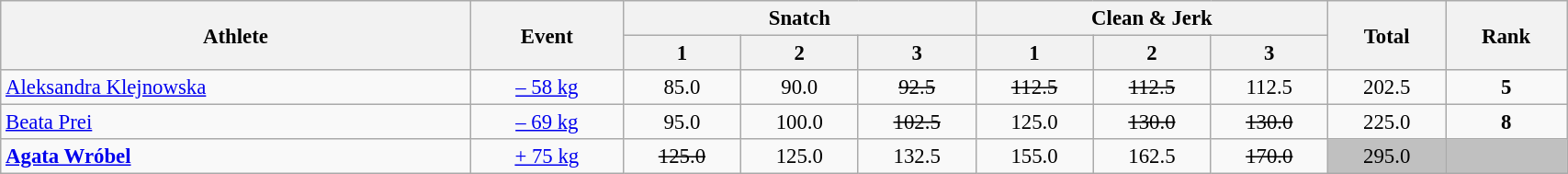<table class=wikitable style="font-size:95%" width="90%">
<tr>
<th rowspan="2">Athlete</th>
<th rowspan="2">Event</th>
<th colspan="3">Snatch</th>
<th colspan="3">Clean & Jerk</th>
<th rowspan="2">Total</th>
<th rowspan="2">Rank</th>
</tr>
<tr>
<th>1</th>
<th>2</th>
<th>3</th>
<th>1</th>
<th>2</th>
<th>3</th>
</tr>
<tr>
<td width=30%><a href='#'>Aleksandra Klejnowska</a></td>
<td align=center><a href='#'>– 58 kg</a></td>
<td align=center>85.0</td>
<td align=center>90.0</td>
<td align=center><s>92.5</s></td>
<td align=center><s>112.5</s></td>
<td align=center><s>112.5</s></td>
<td align=center>112.5</td>
<td align=center>202.5</td>
<td align=center><strong>5</strong></td>
</tr>
<tr>
<td width=30%><a href='#'>Beata Prei</a></td>
<td align=center><a href='#'>– 69 kg</a></td>
<td align=center>95.0</td>
<td align=center>100.0</td>
<td align=center><s>102.5</s></td>
<td align=center>125.0</td>
<td align=center><s>130.0</s></td>
<td align=center><s>130.0</s></td>
<td align=center>225.0</td>
<td align=center><strong>8</strong></td>
</tr>
<tr>
<td width=30%><strong><a href='#'>Agata Wróbel</a></strong></td>
<td align=center><a href='#'>+ 75 kg</a></td>
<td align=center><s>125.0</s></td>
<td align=center>125.0</td>
<td align=center>132.5</td>
<td align=center>155.0</td>
<td align=center>162.5</td>
<td align=center><s>170.0</s></td>
<td align="center" bgcolor='silver'>295.0</td>
<td align="center" bgcolor='silver'></td>
</tr>
</table>
